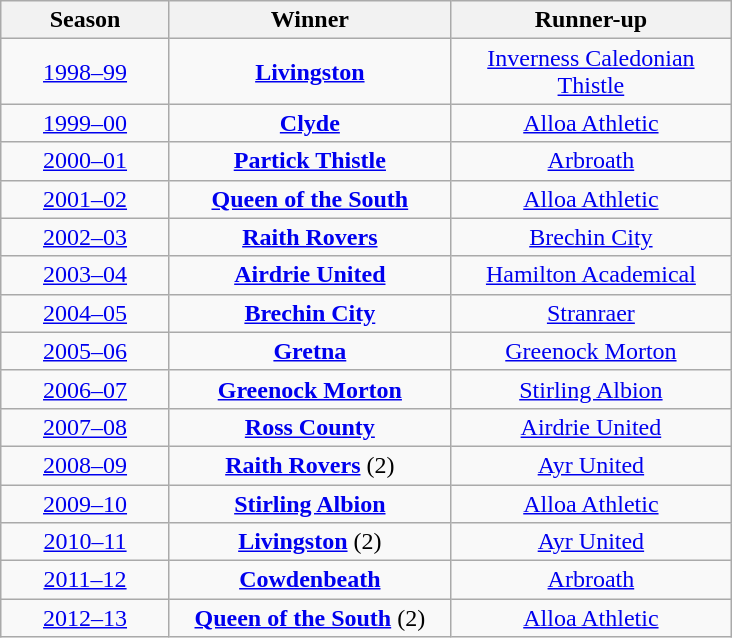<table class="wikitable" style="text-align:center;">
<tr>
<th width=105>Season</th>
<th width=180>Winner</th>
<th width=180>Runner-up</th>
</tr>
<tr>
<td><a href='#'>1998–99</a></td>
<td><strong><a href='#'>Livingston</a></strong></td>
<td><a href='#'>Inverness Caledonian Thistle</a></td>
</tr>
<tr>
<td><a href='#'>1999–00</a></td>
<td><strong><a href='#'>Clyde</a></strong></td>
<td><a href='#'>Alloa Athletic</a></td>
</tr>
<tr>
<td><a href='#'>2000–01</a></td>
<td><strong><a href='#'>Partick Thistle</a></strong></td>
<td><a href='#'>Arbroath</a></td>
</tr>
<tr>
<td><a href='#'>2001–02</a></td>
<td><strong><a href='#'>Queen of the South</a></strong></td>
<td><a href='#'>Alloa Athletic</a></td>
</tr>
<tr>
<td><a href='#'>2002–03</a></td>
<td><strong><a href='#'>Raith Rovers</a></strong></td>
<td><a href='#'>Brechin City</a></td>
</tr>
<tr>
<td><a href='#'>2003–04</a></td>
<td><strong><a href='#'>Airdrie United</a></strong></td>
<td><a href='#'>Hamilton Academical</a></td>
</tr>
<tr>
<td><a href='#'>2004–05</a></td>
<td><strong><a href='#'>Brechin City</a></strong></td>
<td><a href='#'>Stranraer</a></td>
</tr>
<tr>
<td><a href='#'>2005–06</a></td>
<td><strong><a href='#'>Gretna</a></strong></td>
<td><a href='#'>Greenock Morton</a></td>
</tr>
<tr>
<td><a href='#'>2006–07</a></td>
<td><strong><a href='#'>Greenock Morton</a></strong></td>
<td><a href='#'>Stirling Albion</a></td>
</tr>
<tr>
<td><a href='#'>2007–08</a></td>
<td><strong><a href='#'>Ross County</a></strong></td>
<td><a href='#'>Airdrie United</a></td>
</tr>
<tr>
<td><a href='#'>2008–09</a></td>
<td><strong><a href='#'>Raith Rovers</a></strong> (2)</td>
<td><a href='#'>Ayr United</a></td>
</tr>
<tr>
<td><a href='#'>2009–10</a></td>
<td><strong><a href='#'>Stirling Albion</a></strong></td>
<td><a href='#'>Alloa Athletic</a></td>
</tr>
<tr>
<td><a href='#'>2010–11</a></td>
<td><strong><a href='#'>Livingston</a></strong> (2)</td>
<td><a href='#'>Ayr United</a></td>
</tr>
<tr>
<td><a href='#'>2011–12</a></td>
<td><strong><a href='#'>Cowdenbeath</a></strong></td>
<td><a href='#'>Arbroath</a></td>
</tr>
<tr>
<td><a href='#'>2012–13</a></td>
<td><strong><a href='#'>Queen of the South</a></strong> (2)</td>
<td><a href='#'>Alloa Athletic</a></td>
</tr>
</table>
